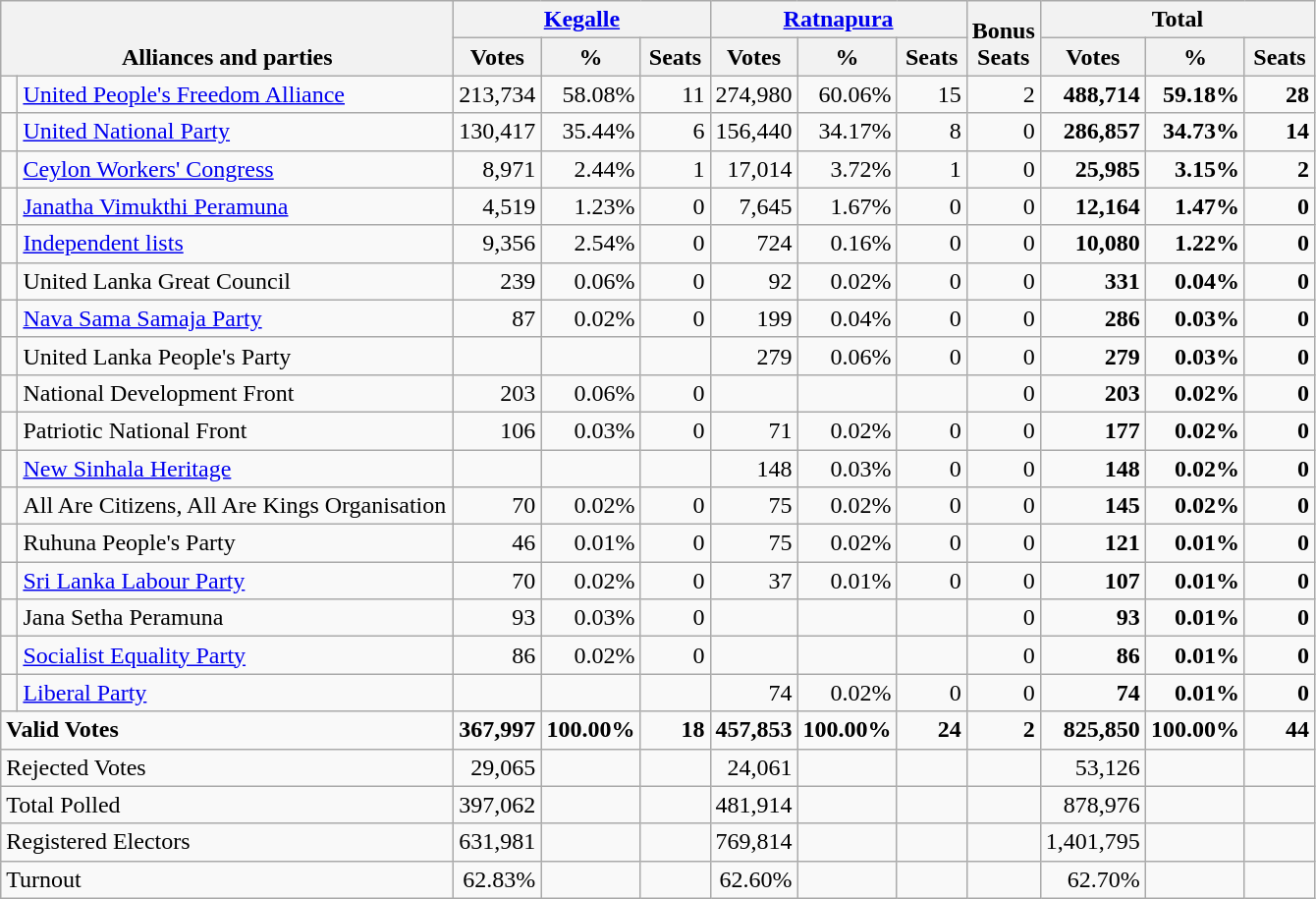<table class="wikitable" border="1" style="text-align:right;">
<tr>
<th valign=bottom rowspan=2 colspan=2 width="300">Alliances and parties</th>
<th colspan=3><a href='#'>Kegalle</a></th>
<th colspan=3><a href='#'>Ratnapura</a></th>
<th valign=bottom rowspan=2 width="40">Bonus<br>Seats</th>
<th colspan=3>Total</th>
</tr>
<tr>
<th align=center valign=bottom width="50">Votes</th>
<th align=center valign=bottom width="50">%</th>
<th align=center valign=bottom width="40">Seats</th>
<th align=center valign=bottom width="50">Votes</th>
<th align=center valign=bottom width="50">%</th>
<th align=center valign=bottom width="40">Seats</th>
<th align=center valign=bottom width="50">Votes</th>
<th align=center valign=bottom width="50">%</th>
<th align=center valign=bottom width="40">Seats</th>
</tr>
<tr>
<td bgcolor=> </td>
<td align=left><a href='#'>United People's Freedom Alliance</a></td>
<td>213,734</td>
<td>58.08%</td>
<td>11</td>
<td>274,980</td>
<td>60.06%</td>
<td>15</td>
<td>2</td>
<td><strong>488,714</strong></td>
<td><strong>59.18%</strong></td>
<td><strong>28</strong></td>
</tr>
<tr>
<td bgcolor=> </td>
<td align=left><a href='#'>United National Party</a></td>
<td>130,417</td>
<td>35.44%</td>
<td>6</td>
<td>156,440</td>
<td>34.17%</td>
<td>8</td>
<td>0</td>
<td><strong>286,857</strong></td>
<td><strong>34.73%</strong></td>
<td><strong>14</strong></td>
</tr>
<tr>
<td bgcolor=> </td>
<td align=left><a href='#'>Ceylon Workers' Congress</a></td>
<td>8,971</td>
<td>2.44%</td>
<td>1</td>
<td>17,014</td>
<td>3.72%</td>
<td>1</td>
<td>0</td>
<td><strong>25,985</strong></td>
<td><strong>3.15%</strong></td>
<td><strong>2</strong></td>
</tr>
<tr>
<td bgcolor=> </td>
<td align=left><a href='#'>Janatha Vimukthi Peramuna</a></td>
<td>4,519</td>
<td>1.23%</td>
<td>0</td>
<td>7,645</td>
<td>1.67%</td>
<td>0</td>
<td>0</td>
<td><strong>12,164</strong></td>
<td><strong>1.47%</strong></td>
<td><strong>0</strong></td>
</tr>
<tr>
<td></td>
<td align=left><a href='#'>Independent lists</a></td>
<td>9,356</td>
<td>2.54%</td>
<td>0</td>
<td>724</td>
<td>0.16%</td>
<td>0</td>
<td>0</td>
<td><strong>10,080</strong></td>
<td><strong>1.22%</strong></td>
<td><strong>0</strong></td>
</tr>
<tr>
<td></td>
<td align=left>United Lanka Great Council</td>
<td>239</td>
<td>0.06%</td>
<td>0</td>
<td>92</td>
<td>0.02%</td>
<td>0</td>
<td>0</td>
<td><strong>331</strong></td>
<td><strong>0.04%</strong></td>
<td><strong>0</strong></td>
</tr>
<tr>
<td bgcolor=> </td>
<td align=left><a href='#'>Nava Sama Samaja Party</a></td>
<td>87</td>
<td>0.02%</td>
<td>0</td>
<td>199</td>
<td>0.04%</td>
<td>0</td>
<td>0</td>
<td><strong>286</strong></td>
<td><strong>0.03%</strong></td>
<td><strong>0</strong></td>
</tr>
<tr>
<td></td>
<td align=left>United Lanka People's Party</td>
<td></td>
<td></td>
<td></td>
<td>279</td>
<td>0.06%</td>
<td>0</td>
<td>0</td>
<td><strong>279</strong></td>
<td><strong>0.03%</strong></td>
<td><strong>0</strong></td>
</tr>
<tr>
<td></td>
<td align=left>National Development Front</td>
<td>203</td>
<td>0.06%</td>
<td>0</td>
<td></td>
<td></td>
<td></td>
<td>0</td>
<td><strong>203</strong></td>
<td><strong>0.02%</strong></td>
<td><strong>0</strong></td>
</tr>
<tr>
<td></td>
<td align=left>Patriotic National Front</td>
<td>106</td>
<td>0.03%</td>
<td>0</td>
<td>71</td>
<td>0.02%</td>
<td>0</td>
<td>0</td>
<td><strong>177</strong></td>
<td><strong>0.02%</strong></td>
<td><strong>0</strong></td>
</tr>
<tr>
<td></td>
<td align=left><a href='#'>New Sinhala Heritage</a></td>
<td></td>
<td></td>
<td></td>
<td>148</td>
<td>0.03%</td>
<td>0</td>
<td>0</td>
<td><strong>148</strong></td>
<td><strong>0.02%</strong></td>
<td><strong>0</strong></td>
</tr>
<tr>
<td></td>
<td align=left>All Are Citizens, All Are Kings Organisation</td>
<td>70</td>
<td>0.02%</td>
<td>0</td>
<td>75</td>
<td>0.02%</td>
<td>0</td>
<td>0</td>
<td><strong>145</strong></td>
<td><strong>0.02%</strong></td>
<td><strong>0</strong></td>
</tr>
<tr>
<td></td>
<td align=left>Ruhuna People's Party</td>
<td>46</td>
<td>0.01%</td>
<td>0</td>
<td>75</td>
<td>0.02%</td>
<td>0</td>
<td>0</td>
<td><strong>121</strong></td>
<td><strong>0.01%</strong></td>
<td><strong>0</strong></td>
</tr>
<tr>
<td></td>
<td align=left><a href='#'>Sri Lanka Labour Party</a></td>
<td>70</td>
<td>0.02%</td>
<td>0</td>
<td>37</td>
<td>0.01%</td>
<td>0</td>
<td>0</td>
<td><strong>107</strong></td>
<td><strong>0.01%</strong></td>
<td><strong>0</strong></td>
</tr>
<tr>
<td></td>
<td align=left>Jana Setha Peramuna</td>
<td>93</td>
<td>0.03%</td>
<td>0</td>
<td></td>
<td></td>
<td></td>
<td>0</td>
<td><strong>93</strong></td>
<td><strong>0.01%</strong></td>
<td><strong>0</strong></td>
</tr>
<tr>
<td></td>
<td align=left><a href='#'>Socialist Equality Party</a></td>
<td>86</td>
<td>0.02%</td>
<td>0</td>
<td></td>
<td></td>
<td></td>
<td>0</td>
<td><strong>86</strong></td>
<td><strong>0.01%</strong></td>
<td><strong>0</strong></td>
</tr>
<tr>
<td></td>
<td align=left><a href='#'>Liberal Party</a></td>
<td></td>
<td></td>
<td></td>
<td>74</td>
<td>0.02%</td>
<td>0</td>
<td>0</td>
<td><strong>74</strong></td>
<td><strong>0.01%</strong></td>
<td><strong>0</strong></td>
</tr>
<tr>
<td colspan=2 align=left><strong>Valid Votes</strong></td>
<td><strong>367,997</strong></td>
<td><strong>100.00%</strong></td>
<td><strong>18</strong></td>
<td><strong>457,853</strong></td>
<td><strong>100.00%</strong></td>
<td><strong>24</strong></td>
<td><strong>2</strong></td>
<td><strong>825,850</strong></td>
<td><strong>100.00%</strong></td>
<td><strong>44</strong></td>
</tr>
<tr>
<td colspan=2 align=left>Rejected Votes</td>
<td>29,065</td>
<td></td>
<td></td>
<td>24,061</td>
<td></td>
<td></td>
<td></td>
<td>53,126</td>
<td></td>
<td></td>
</tr>
<tr>
<td colspan=2 align=left>Total Polled</td>
<td>397,062</td>
<td></td>
<td></td>
<td>481,914</td>
<td></td>
<td></td>
<td></td>
<td>878,976</td>
<td></td>
<td></td>
</tr>
<tr>
<td colspan=2 align=left>Registered Electors</td>
<td>631,981</td>
<td></td>
<td></td>
<td>769,814</td>
<td></td>
<td></td>
<td></td>
<td>1,401,795</td>
<td></td>
<td></td>
</tr>
<tr>
<td colspan=2 align=left>Turnout</td>
<td>62.83%</td>
<td></td>
<td></td>
<td>62.60%</td>
<td></td>
<td></td>
<td></td>
<td>62.70%</td>
<td></td>
<td></td>
</tr>
</table>
